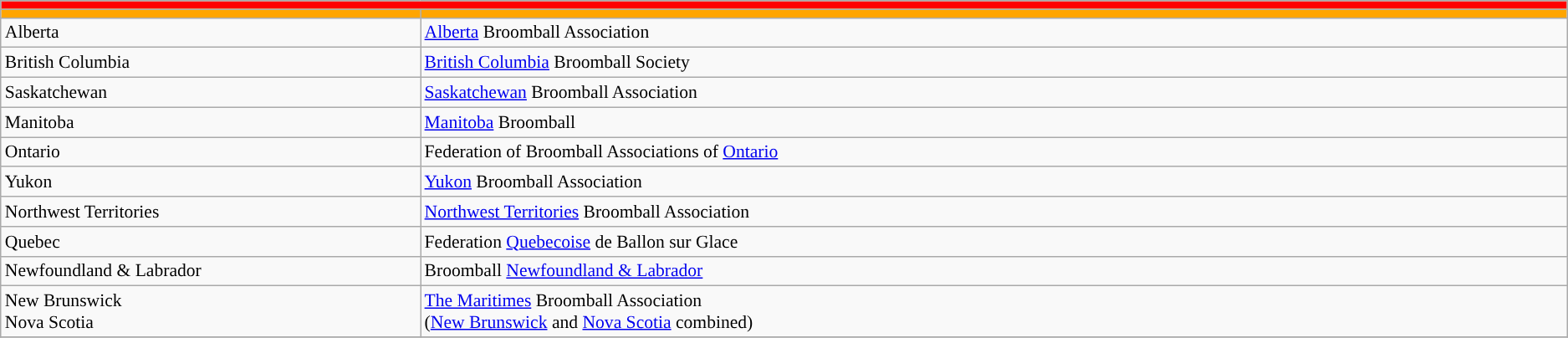<table class=wikitable style="text-align:left; font-size:90%;">
<tr>
<th colspan=2 width:5%" style="background:red;"></th>
</tr>
<tr>
<th width=5% style="background:orange"></th>
<th width=15% style="background:orange"></th>
</tr>
<tr>
<td> Alberta</td>
<td><a href='#'>Alberta</a> Broomball Association</td>
</tr>
<tr>
<td> British Columbia</td>
<td><a href='#'>British Columbia</a> Broomball Society</td>
</tr>
<tr>
<td> Saskatchewan</td>
<td><a href='#'>Saskatchewan</a> Broomball Association</td>
</tr>
<tr>
<td> Manitoba</td>
<td><a href='#'>Manitoba</a> Broomball</td>
</tr>
<tr>
<td> Ontario</td>
<td>Federation of Broomball Associations of <a href='#'>Ontario</a></td>
</tr>
<tr>
<td> Yukon</td>
<td><a href='#'>Yukon</a> Broomball Association</td>
</tr>
<tr>
<td> Northwest Territories</td>
<td><a href='#'>Northwest Territories</a> Broomball Association</td>
</tr>
<tr>
<td> Quebec</td>
<td>Federation <a href='#'>Quebecoise</a> de Ballon sur Glace</td>
</tr>
<tr>
<td> Newfoundland & Labrador</td>
<td>Broomball <a href='#'>Newfoundland & Labrador</a></td>
</tr>
<tr>
<td> New Brunswick<br> Nova Scotia</td>
<td><a href='#'>The Maritimes</a> Broomball Association<br>(<a href='#'>New Brunswick</a> and <a href='#'>Nova Scotia</a> combined)</td>
</tr>
<tr>
</tr>
</table>
